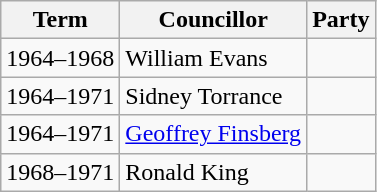<table class="wikitable">
<tr>
<th>Term</th>
<th>Councillor</th>
<th colspan=2>Party</th>
</tr>
<tr>
<td>1964–1968</td>
<td>William Evans</td>
<td></td>
</tr>
<tr>
<td>1964–1971</td>
<td>Sidney Torrance</td>
<td></td>
</tr>
<tr>
<td>1964–1971</td>
<td><a href='#'>Geoffrey Finsberg</a></td>
<td></td>
</tr>
<tr>
<td>1968–1971</td>
<td>Ronald King</td>
<td></td>
</tr>
</table>
